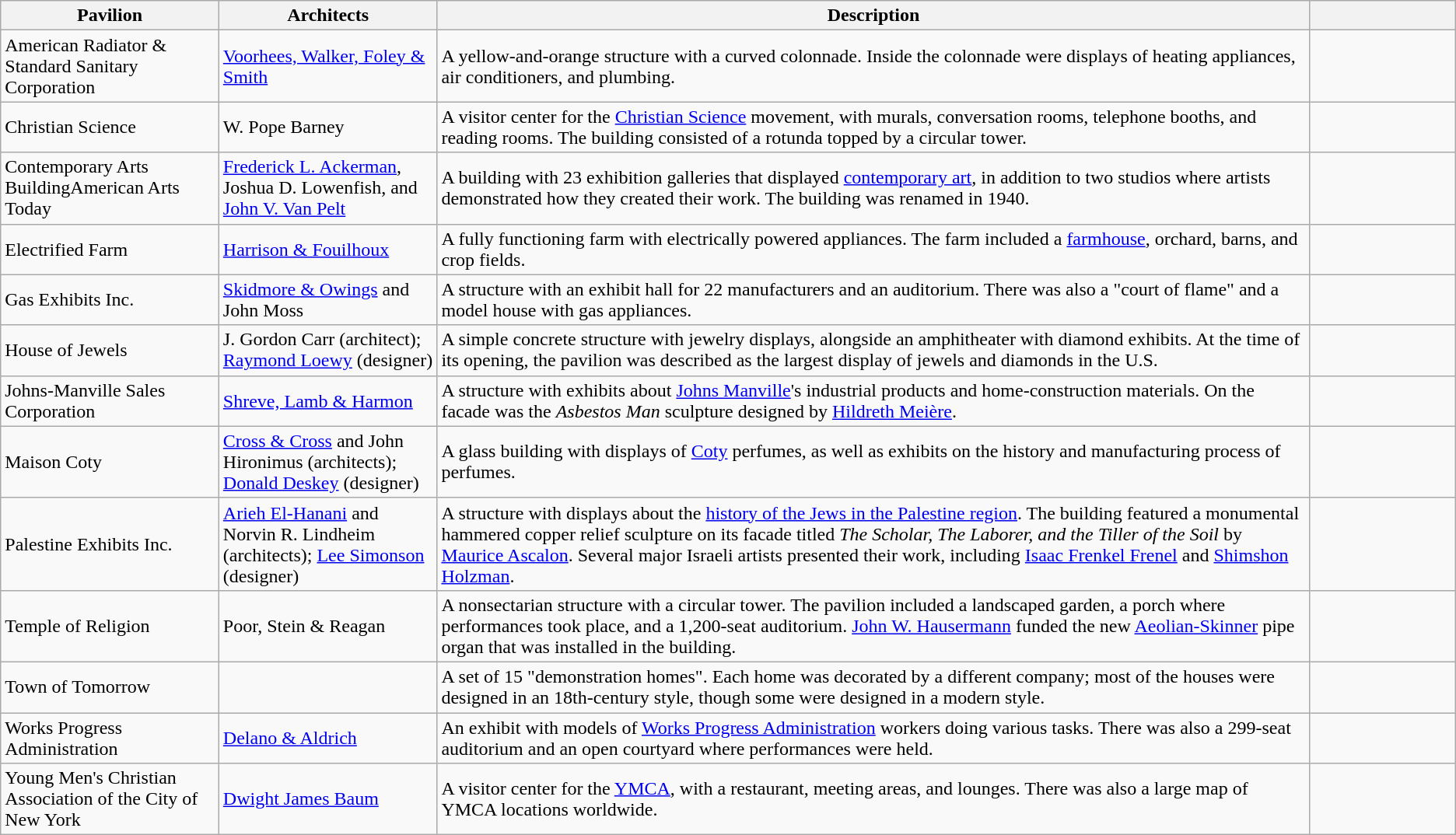<table class="wikitable collapsible">
<tr>
<th width="15%" scope="col">Pavilion</th>
<th width="15%" scope="col">Architects</th>
<th width="60%" scope="col">Description</th>
<th width="10%" scope="col"></th>
</tr>
<tr>
<td>American Radiator & Standard Sanitary Corporation</td>
<td><a href='#'>Voorhees, Walker, Foley & Smith</a></td>
<td>A yellow-and-orange structure with a curved colonnade. Inside the colonnade were displays of heating appliances, air conditioners, and plumbing.</td>
<td></td>
</tr>
<tr>
<td>Christian Science</td>
<td>W. Pope Barney</td>
<td>A visitor center for the <a href='#'>Christian Science</a> movement, with murals, conversation rooms, telephone booths, and reading rooms. The building consisted of a rotunda topped by a circular tower.</td>
<td></td>
</tr>
<tr>
<td>Contemporary Arts BuildingAmerican Arts Today</td>
<td><a href='#'>Frederick L. Ackerman</a>, Joshua D. Lowenfish, and <a href='#'>John V. Van Pelt</a></td>
<td>A building with 23 exhibition galleries that displayed <a href='#'>contemporary art</a>, in addition to two studios where artists demonstrated how they created their work. The building was renamed in 1940.</td>
<td></td>
</tr>
<tr>
<td>Electrified Farm</td>
<td><a href='#'>Harrison & Fouilhoux</a></td>
<td>A fully functioning farm with electrically powered appliances. The farm included a <a href='#'>farmhouse</a>, orchard, barns, and crop fields.</td>
<td></td>
</tr>
<tr>
<td>Gas Exhibits Inc.</td>
<td><a href='#'>Skidmore & Owings</a> and John Moss</td>
<td>A structure with an exhibit hall for 22 manufacturers and an auditorium. There was also a "court of flame" and a model house with gas appliances.</td>
<td></td>
</tr>
<tr>
<td>House of Jewels</td>
<td>J. Gordon Carr (architect); <a href='#'>Raymond Loewy</a> (designer)</td>
<td>A simple concrete structure with jewelry displays, alongside an amphitheater with diamond exhibits. At the time of its opening, the pavilion was described as the largest display of jewels and diamonds in the U.S.</td>
<td></td>
</tr>
<tr>
<td>Johns-Manville Sales Corporation</td>
<td><a href='#'>Shreve, Lamb & Harmon</a></td>
<td>A structure with exhibits about <a href='#'>Johns Manville</a>'s industrial products and home-construction materials. On the facade was the <em>Asbestos Man</em> sculpture designed by <a href='#'>Hildreth Meière</a>.</td>
<td></td>
</tr>
<tr>
<td>Maison Coty</td>
<td><a href='#'>Cross & Cross</a> and John Hironimus (architects); <a href='#'>Donald Deskey</a> (designer)</td>
<td>A glass building with displays of <a href='#'>Coty</a> perfumes, as well as exhibits on the history and manufacturing process of perfumes.</td>
<td></td>
</tr>
<tr>
<td>Palestine Exhibits Inc.</td>
<td><a href='#'>Arieh El-Hanani</a> and Norvin R. Lindheim (architects); <a href='#'>Lee Simonson</a> (designer)</td>
<td>A structure with displays about the <a href='#'>history of the Jews in the Palestine region</a>. The building featured a monumental hammered copper relief sculpture on its facade titled <em>The Scholar, The Laborer, and the Tiller of the Soil</em> by <a href='#'>Maurice Ascalon</a>. Several major Israeli artists presented their work, including <a href='#'>Isaac Frenkel Frenel</a> and <a href='#'>Shimshon Holzman</a>.</td>
<td></td>
</tr>
<tr>
<td>Temple of Religion</td>
<td>Poor, Stein & Reagan</td>
<td>A nonsectarian structure with a  circular tower. The pavilion included a landscaped garden, a porch where performances took place, and a 1,200-seat auditorium. <a href='#'>John W. Hausermann</a> funded the new <a href='#'>Aeolian-Skinner</a> pipe organ that was installed in the building.</td>
<td></td>
</tr>
<tr>
<td>Town of Tomorrow</td>
<td></td>
<td>A set of 15 "demonstration homes". Each home was decorated by a different company; most of the houses were designed in an 18th-century style, though some were designed in a modern style.</td>
<td></td>
</tr>
<tr>
<td>Works Progress Administration</td>
<td><a href='#'>Delano & Aldrich</a></td>
<td>An exhibit with models of <a href='#'>Works Progress Administration</a> workers doing various tasks. There was also a 299-seat auditorium and an open courtyard where performances were held.</td>
<td></td>
</tr>
<tr>
<td>Young Men's Christian Association of the City of New York</td>
<td><a href='#'>Dwight James Baum</a></td>
<td>A visitor center for the <a href='#'>YMCA</a>, with a restaurant, meeting areas, and lounges. There was also a large map of YMCA locations worldwide.</td>
<td></td>
</tr>
</table>
